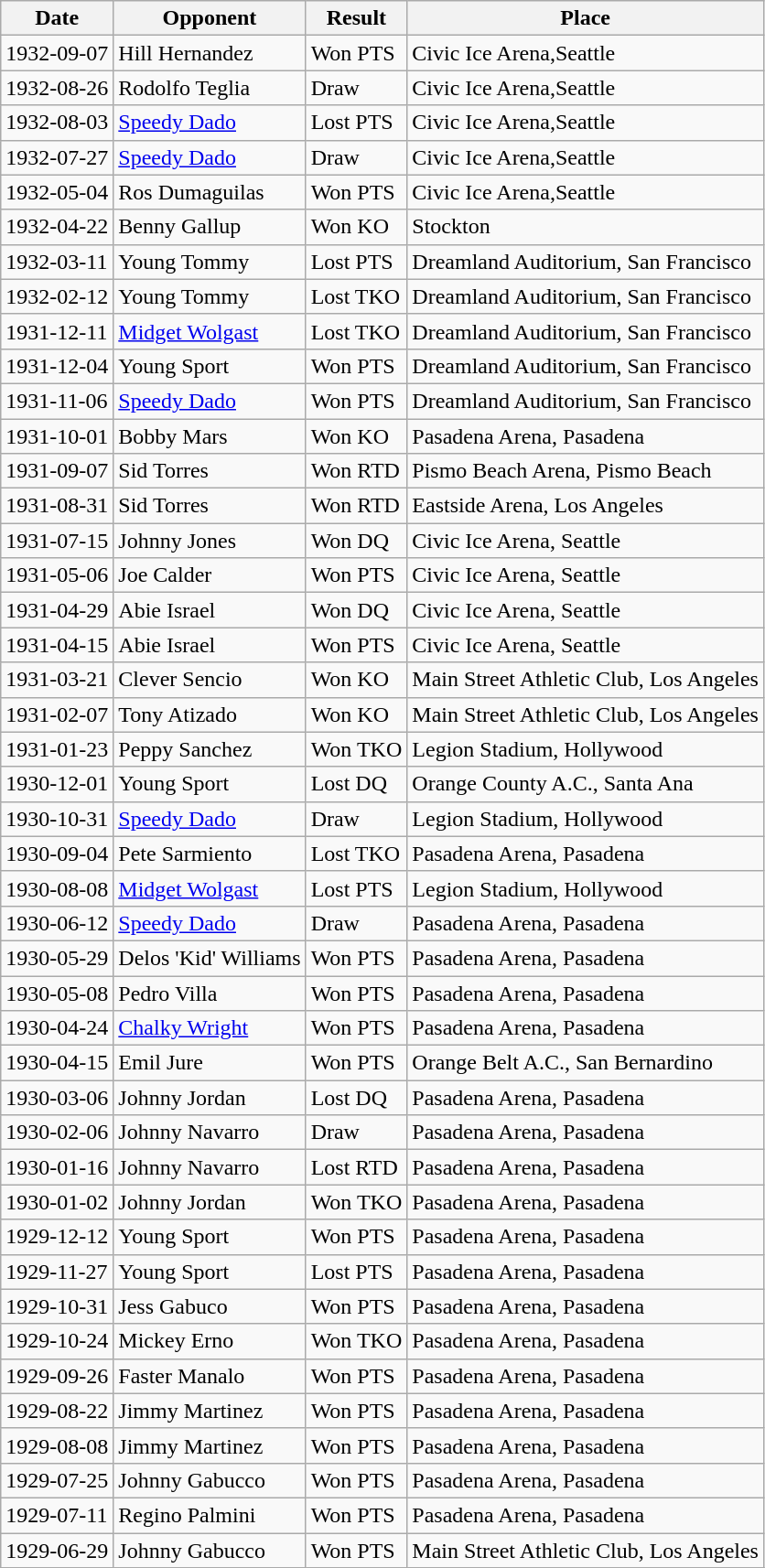<table class="wikitable">
<tr>
<th>Date</th>
<th>Opponent</th>
<th>Result</th>
<th>Place</th>
</tr>
<tr>
<td>1932-09-07</td>
<td>Hill Hernandez</td>
<td>Won PTS</td>
<td>Civic Ice Arena,Seattle</td>
</tr>
<tr>
<td>1932-08-26</td>
<td>Rodolfo Teglia</td>
<td>Draw</td>
<td>Civic Ice Arena,Seattle</td>
</tr>
<tr>
<td>1932-08-03</td>
<td><a href='#'>Speedy Dado</a></td>
<td>Lost PTS</td>
<td>Civic Ice Arena,Seattle</td>
</tr>
<tr>
<td>1932-07-27</td>
<td><a href='#'>Speedy Dado</a></td>
<td>Draw</td>
<td>Civic Ice Arena,Seattle</td>
</tr>
<tr>
<td>1932-05-04</td>
<td>Ros Dumaguilas</td>
<td>Won PTS</td>
<td>Civic Ice Arena,Seattle</td>
</tr>
<tr>
<td>1932-04-22</td>
<td>Benny Gallup</td>
<td>Won KO</td>
<td>Stockton</td>
</tr>
<tr>
<td>1932-03-11</td>
<td>Young Tommy</td>
<td>Lost PTS</td>
<td>Dreamland Auditorium, San Francisco</td>
</tr>
<tr>
<td>1932-02-12</td>
<td>Young Tommy</td>
<td>Lost TKO</td>
<td>Dreamland Auditorium, San Francisco</td>
</tr>
<tr>
<td>1931-12-11</td>
<td><a href='#'>Midget Wolgast</a></td>
<td>Lost TKO</td>
<td>Dreamland Auditorium, San Francisco</td>
</tr>
<tr>
<td>1931-12-04</td>
<td>Young Sport</td>
<td>Won PTS</td>
<td>Dreamland Auditorium, San Francisco</td>
</tr>
<tr>
<td>1931-11-06</td>
<td><a href='#'>Speedy Dado</a></td>
<td>Won PTS</td>
<td>Dreamland Auditorium, San Francisco</td>
</tr>
<tr>
<td>1931-10-01</td>
<td>Bobby Mars</td>
<td>Won KO</td>
<td>Pasadena Arena, Pasadena</td>
</tr>
<tr>
<td>1931-09-07</td>
<td>Sid Torres</td>
<td>Won RTD</td>
<td>Pismo Beach Arena, Pismo Beach</td>
</tr>
<tr>
<td>1931-08-31</td>
<td>Sid Torres</td>
<td>Won RTD</td>
<td>Eastside Arena, Los Angeles</td>
</tr>
<tr>
<td>1931-07-15</td>
<td>Johnny Jones</td>
<td>Won DQ</td>
<td>Civic Ice Arena, Seattle</td>
</tr>
<tr>
<td>1931-05-06</td>
<td>Joe Calder</td>
<td>Won PTS</td>
<td>Civic Ice Arena, Seattle</td>
</tr>
<tr>
<td>1931-04-29</td>
<td>Abie Israel</td>
<td>Won DQ</td>
<td>Civic Ice Arena, Seattle</td>
</tr>
<tr>
<td>1931-04-15</td>
<td>Abie Israel</td>
<td>Won PTS</td>
<td>Civic Ice Arena, Seattle</td>
</tr>
<tr>
<td>1931-03-21</td>
<td>Clever Sencio</td>
<td>Won KO</td>
<td>Main Street Athletic Club, Los Angeles</td>
</tr>
<tr>
<td>1931-02-07</td>
<td>Tony Atizado</td>
<td>Won KO</td>
<td>Main Street Athletic Club, Los Angeles</td>
</tr>
<tr>
<td>1931-01-23</td>
<td>Peppy Sanchez</td>
<td>Won TKO</td>
<td>Legion Stadium, Hollywood</td>
</tr>
<tr>
<td>1930-12-01</td>
<td>Young Sport</td>
<td>Lost DQ</td>
<td>Orange County A.C., Santa Ana</td>
</tr>
<tr>
<td>1930-10-31</td>
<td><a href='#'>Speedy Dado</a></td>
<td>Draw</td>
<td>Legion Stadium, Hollywood</td>
</tr>
<tr>
<td>1930-09-04</td>
<td>Pete Sarmiento</td>
<td>Lost TKO</td>
<td>Pasadena Arena, Pasadena</td>
</tr>
<tr>
<td>1930-08-08</td>
<td><a href='#'>Midget Wolgast</a></td>
<td>Lost PTS</td>
<td>Legion Stadium, Hollywood</td>
</tr>
<tr>
<td>1930-06-12</td>
<td><a href='#'>Speedy Dado</a></td>
<td>Draw</td>
<td>Pasadena Arena, Pasadena</td>
</tr>
<tr>
<td>1930-05-29</td>
<td>Delos 'Kid' Williams</td>
<td>Won PTS</td>
<td>Pasadena Arena, Pasadena</td>
</tr>
<tr>
<td>1930-05-08</td>
<td>Pedro Villa</td>
<td>Won PTS</td>
<td>Pasadena Arena, Pasadena</td>
</tr>
<tr>
<td>1930-04-24</td>
<td><a href='#'>Chalky Wright</a></td>
<td>Won PTS</td>
<td>Pasadena Arena, Pasadena</td>
</tr>
<tr>
<td>1930-04-15</td>
<td>Emil Jure</td>
<td>Won PTS</td>
<td>Orange Belt A.C., San Bernardino</td>
</tr>
<tr>
<td>1930-03-06</td>
<td>Johnny Jordan</td>
<td>Lost DQ</td>
<td>Pasadena Arena, Pasadena</td>
</tr>
<tr>
<td>1930-02-06</td>
<td>Johnny Navarro</td>
<td>Draw</td>
<td>Pasadena Arena, Pasadena</td>
</tr>
<tr>
<td>1930-01-16</td>
<td>Johnny Navarro</td>
<td>Lost RTD</td>
<td>Pasadena Arena, Pasadena</td>
</tr>
<tr>
<td>1930-01-02</td>
<td>Johnny Jordan</td>
<td>Won TKO</td>
<td>Pasadena Arena, Pasadena</td>
</tr>
<tr>
<td>1929-12-12</td>
<td>Young Sport</td>
<td>Won PTS</td>
<td>Pasadena Arena, Pasadena</td>
</tr>
<tr>
<td>1929-11-27</td>
<td>Young Sport</td>
<td>Lost PTS</td>
<td>Pasadena Arena, Pasadena</td>
</tr>
<tr>
<td>1929-10-31</td>
<td>Jess Gabuco</td>
<td>Won PTS</td>
<td>Pasadena Arena, Pasadena</td>
</tr>
<tr>
<td>1929-10-24</td>
<td>Mickey Erno</td>
<td>Won TKO</td>
<td>Pasadena Arena, Pasadena</td>
</tr>
<tr>
<td>1929-09-26</td>
<td>Faster Manalo</td>
<td>Won PTS</td>
<td>Pasadena Arena, Pasadena</td>
</tr>
<tr>
<td>1929-08-22</td>
<td>Jimmy Martinez</td>
<td>Won PTS</td>
<td>Pasadena Arena, Pasadena</td>
</tr>
<tr>
<td>1929-08-08</td>
<td>Jimmy Martinez</td>
<td>Won PTS</td>
<td>Pasadena Arena, Pasadena</td>
</tr>
<tr>
<td>1929-07-25</td>
<td>Johnny Gabucco</td>
<td>Won PTS</td>
<td>Pasadena Arena, Pasadena</td>
</tr>
<tr>
<td>1929-07-11</td>
<td>Regino Palmini</td>
<td>Won PTS</td>
<td>Pasadena Arena, Pasadena</td>
</tr>
<tr>
<td>1929-06-29</td>
<td>Johnny Gabucco</td>
<td>Won PTS</td>
<td>Main Street Athletic Club, Los Angeles</td>
</tr>
<tr>
</tr>
</table>
